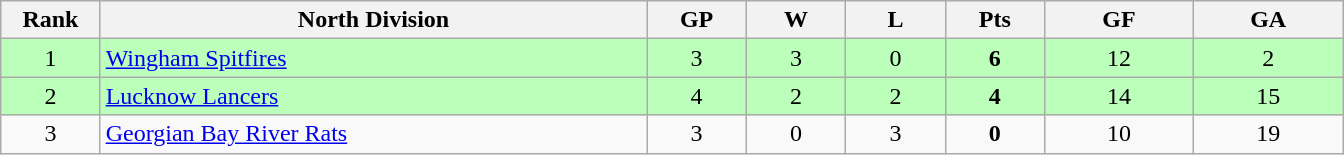<table class="wikitable" style="text-align:center" width:50em">
<tr>
<th bgcolor="#DDDDFF" width="5%">Rank</th>
<th bgcolor="#DDDDFF" width="27.5%">North Division</th>
<th bgcolor="#DDDDFF" width="5%">GP</th>
<th bgcolor="#DDDDFF" width="5%">W</th>
<th bgcolor="#DDDDFF" width="5%">L</th>
<th bgcolor="#DDDDFF" width="5%">Pts</th>
<th bgcolor="#DDDDFF" width="7.5%">GF</th>
<th bgcolor="#DDDDFF" width="7.5%">GA</th>
</tr>
<tr bgcolor="#bbffbb">
<td>1</td>
<td align=left><a href='#'>Wingham Spitfires</a></td>
<td>3</td>
<td>3</td>
<td>0</td>
<td><strong>6</strong></td>
<td>12</td>
<td>2</td>
</tr>
<tr bgcolor="#bbffbb">
<td>2</td>
<td align=left><a href='#'>Lucknow Lancers</a></td>
<td>4</td>
<td>2</td>
<td>2</td>
<td><strong>4</strong></td>
<td>14</td>
<td>15</td>
</tr>
<tr>
<td>3</td>
<td align=left><a href='#'>Georgian Bay River Rats</a></td>
<td>3</td>
<td>0</td>
<td>3</td>
<td><strong>0</strong></td>
<td>10</td>
<td>19</td>
</tr>
</table>
